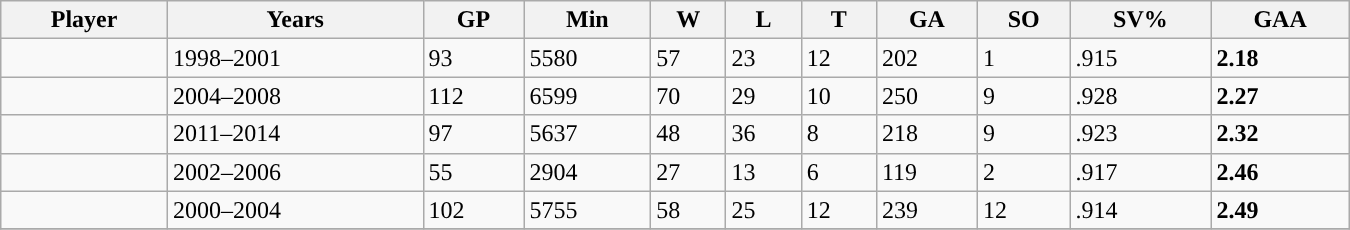<table class="wikitable sortable" width = 900>
<tr>
<th>Player</th>
<th>Years</th>
<th>GP</th>
<th>Min</th>
<th>W</th>
<th>L</th>
<th>T</th>
<th>GA</th>
<th>SO</th>
<th>SV%</th>
<th>GAA</th>
</tr>
<tr>
<td></td>
<td>1998–2001</td>
<td>93</td>
<td>5580</td>
<td>57</td>
<td>23</td>
<td>12</td>
<td>202</td>
<td>1</td>
<td>.915</td>
<td><strong>2.18</strong></td>
</tr>
<tr>
<td></td>
<td>2004–2008</td>
<td>112</td>
<td>6599</td>
<td>70</td>
<td>29</td>
<td>10</td>
<td>250</td>
<td>9</td>
<td>.928</td>
<td><strong>2.27</strong></td>
</tr>
<tr>
<td></td>
<td>2011–2014</td>
<td>97</td>
<td>5637</td>
<td>48</td>
<td>36</td>
<td>8</td>
<td>218</td>
<td>9</td>
<td>.923</td>
<td><strong>2.32</strong></td>
</tr>
<tr>
<td></td>
<td>2002–2006</td>
<td>55</td>
<td>2904</td>
<td>27</td>
<td>13</td>
<td>6</td>
<td>119</td>
<td>2</td>
<td>.917</td>
<td><strong>2.46</strong></td>
</tr>
<tr>
<td></td>
<td>2000–2004</td>
<td>102</td>
<td>5755</td>
<td>58</td>
<td>25</td>
<td>12</td>
<td>239</td>
<td>12</td>
<td>.914</td>
<td><strong>2.49</strong></td>
</tr>
<tr>
</tr>
</table>
